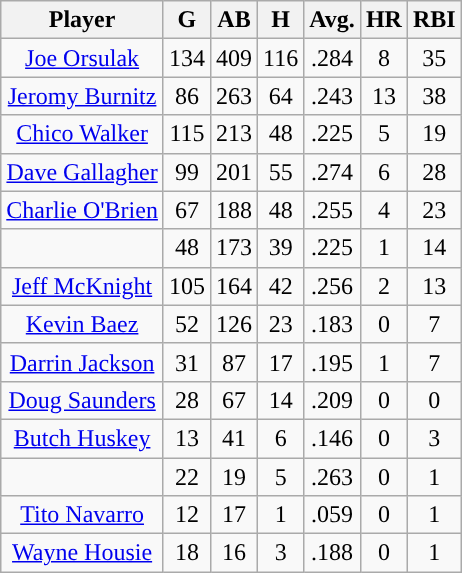<table class="wikitable sortable">
<tr>
<th>Player</th>
<th>G</th>
<th>AB</th>
<th>H</th>
<th>Avg.</th>
<th>HR</th>
<th>RBI</th>
</tr>
<tr align="center">
<td><a href='#'>Joe Orsulak</a></td>
<td>134</td>
<td>409</td>
<td>116</td>
<td>.284</td>
<td>8</td>
<td>35</td>
</tr>
<tr align=center>
<td><a href='#'>Jeromy Burnitz</a></td>
<td>86</td>
<td>263</td>
<td>64</td>
<td>.243</td>
<td>13</td>
<td>38</td>
</tr>
<tr align=center>
<td><a href='#'>Chico Walker</a></td>
<td>115</td>
<td>213</td>
<td>48</td>
<td>.225</td>
<td>5</td>
<td>19</td>
</tr>
<tr align=center>
<td><a href='#'>Dave Gallagher</a></td>
<td>99</td>
<td>201</td>
<td>55</td>
<td>.274</td>
<td>6</td>
<td>28</td>
</tr>
<tr align=center>
<td><a href='#'>Charlie O'Brien</a></td>
<td>67</td>
<td>188</td>
<td>48</td>
<td>.255</td>
<td>4</td>
<td>23</td>
</tr>
<tr align=center>
<td></td>
<td>48</td>
<td>173</td>
<td>39</td>
<td>.225</td>
<td>1</td>
<td>14</td>
</tr>
<tr align="center">
<td><a href='#'>Jeff McKnight</a></td>
<td>105</td>
<td>164</td>
<td>42</td>
<td>.256</td>
<td>2</td>
<td>13</td>
</tr>
<tr align=center>
<td><a href='#'>Kevin Baez</a></td>
<td>52</td>
<td>126</td>
<td>23</td>
<td>.183</td>
<td>0</td>
<td>7</td>
</tr>
<tr align=center>
<td><a href='#'>Darrin Jackson</a></td>
<td>31</td>
<td>87</td>
<td>17</td>
<td>.195</td>
<td>1</td>
<td>7</td>
</tr>
<tr align=center>
<td><a href='#'>Doug Saunders</a></td>
<td>28</td>
<td>67</td>
<td>14</td>
<td>.209</td>
<td>0</td>
<td>0</td>
</tr>
<tr align=center>
<td><a href='#'>Butch Huskey</a></td>
<td>13</td>
<td>41</td>
<td>6</td>
<td>.146</td>
<td>0</td>
<td>3</td>
</tr>
<tr align=center>
<td></td>
<td>22</td>
<td>19</td>
<td>5</td>
<td>.263</td>
<td>0</td>
<td>1</td>
</tr>
<tr align="center">
<td><a href='#'>Tito Navarro</a></td>
<td>12</td>
<td>17</td>
<td>1</td>
<td>.059</td>
<td>0</td>
<td>1</td>
</tr>
<tr align=center>
<td><a href='#'>Wayne Housie</a></td>
<td>18</td>
<td>16</td>
<td>3</td>
<td>.188</td>
<td>0</td>
<td>1</td>
</tr>
</table>
